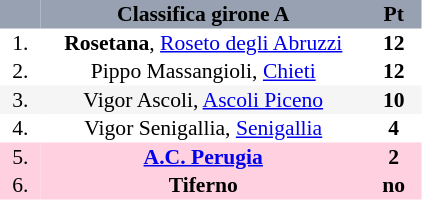<table style="font-size: 90%; border-collapse:collapse" border=0 cellspacing=0 cellpadding=1>
<tr align=center bgcolor=#98A1B2>
<th width=25></th>
<th width=215><span>Classifica girone A</span></th>
<th width=35><span>Pt</span></th>
</tr>
<tr align=center>
<td style="text-align:center;">1.</td>
<td><strong>Rosetana</strong>, <a href='#'>Roseto degli Abruzzi</a></td>
<td><strong>12</strong></td>
</tr>
<tr align=center style="background:#FFFFFF;">
<td style="text-align:center;">2.</td>
<td>Pippo Massangioli, <a href='#'>Chieti</a></td>
<td><strong>12</strong></td>
</tr>
<tr align=center style="background:#f5f5f5;">
<td style="text-align:center;">3.</td>
<td>Vigor Ascoli, <a href='#'>Ascoli Piceno</a></td>
<td><strong>10</strong></td>
</tr>
<tr align=center style="background:#FFFFFF;">
<td style="text-align:center;">4.</td>
<td>Vigor Senigallia, <a href='#'>Senigallia</a></td>
<td><strong>4</strong></td>
</tr>
<tr align=center style="background:#FFD0E0;">
<td style="text-align:center;">5.</td>
<td><strong><a href='#'>A.C. Perugia</a></strong></td>
<td><strong>2</strong></td>
</tr>
<tr align=center style="background:#FFD0E0;">
<td style="text-align:center;">6.</td>
<td><strong>Tiferno</strong></td>
<td><strong>no</strong></td>
</tr>
</table>
